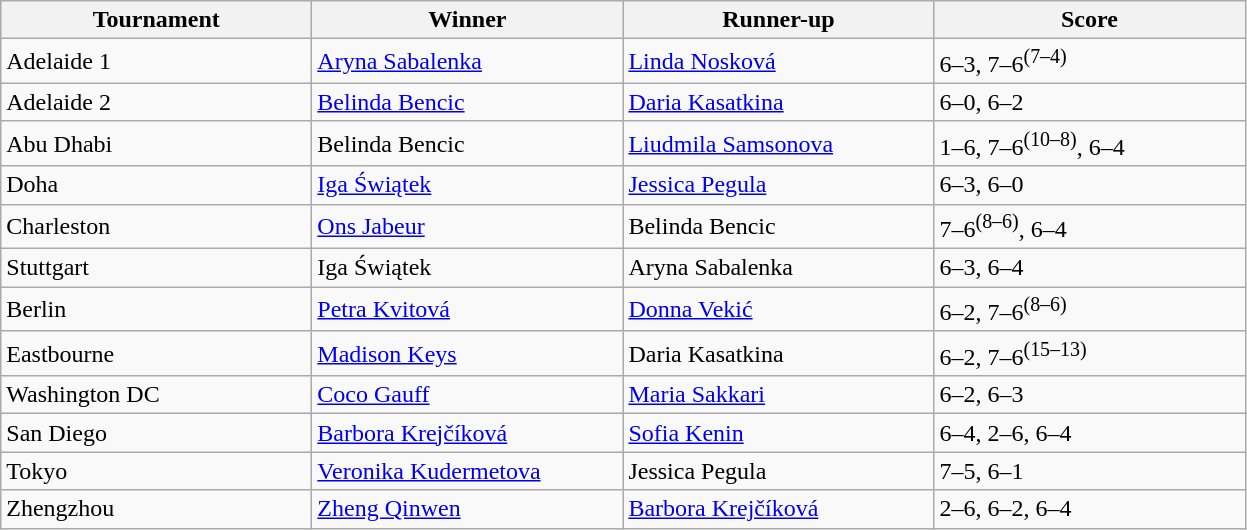<table class="wikitable nowrap">
<tr>
<th width="200">Tournament</th>
<th width="200">Winner</th>
<th width="200">Runner-up</th>
<th width="200">Score</th>
</tr>
<tr>
<td>Adelaide 1</td>
<td> <a href='#'>Aryna Sabalenka</a></td>
<td> <a href='#'>Linda Nosková</a></td>
<td>6–3, 7–6<sup>(7–4)</sup></td>
</tr>
<tr>
<td>Adelaide 2</td>
<td> <a href='#'>Belinda Bencic</a></td>
<td> <a href='#'>Daria Kasatkina</a></td>
<td>6–0, 6–2</td>
</tr>
<tr>
<td>Abu Dhabi</td>
<td> Belinda Bencic</td>
<td> <a href='#'>Liudmila Samsonova</a></td>
<td>1–6, 7–6<sup>(10–8)</sup>, 6–4</td>
</tr>
<tr>
<td>Doha</td>
<td> <a href='#'>Iga Świątek</a></td>
<td> <a href='#'>Jessica Pegula</a></td>
<td>6–3, 6–0</td>
</tr>
<tr>
<td>Charleston</td>
<td> <a href='#'>Ons Jabeur</a></td>
<td> Belinda Bencic</td>
<td>7–6<sup>(8–6)</sup>, 6–4</td>
</tr>
<tr>
<td>Stuttgart</td>
<td> Iga Świątek</td>
<td> Aryna Sabalenka</td>
<td>6–3, 6–4</td>
</tr>
<tr>
<td>Berlin</td>
<td> <a href='#'>Petra Kvitová</a></td>
<td> <a href='#'>Donna Vekić</a></td>
<td>6–2, 7–6<sup>(8–6)</sup></td>
</tr>
<tr>
<td>Eastbourne</td>
<td> <a href='#'>Madison Keys</a></td>
<td> Daria Kasatkina</td>
<td>6–2, 7–6<sup>(15–13)</sup></td>
</tr>
<tr>
<td>Washington DC</td>
<td> <a href='#'>Coco Gauff</a></td>
<td> <a href='#'>Maria Sakkari</a></td>
<td>6–2, 6–3</td>
</tr>
<tr>
<td>San Diego</td>
<td> <a href='#'>Barbora Krejčíková</a></td>
<td> <a href='#'>Sofia Kenin</a></td>
<td>6–4, 2–6, 6–4</td>
</tr>
<tr>
<td>Tokyo</td>
<td> <a href='#'>Veronika Kudermetova</a></td>
<td> Jessica Pegula</td>
<td>7–5, 6–1</td>
</tr>
<tr>
<td>Zhengzhou</td>
<td> <a href='#'>Zheng Qinwen</a></td>
<td> <a href='#'>Barbora Krejčíková</a></td>
<td>2–6, 6–2, 6–4</td>
</tr>
</table>
